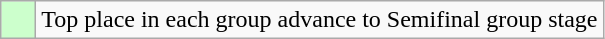<table class="wikitable">
<tr>
<td style="background:#cfc;">    </td>
<td>Top place in each group advance to Semifinal group stage</td>
</tr>
</table>
